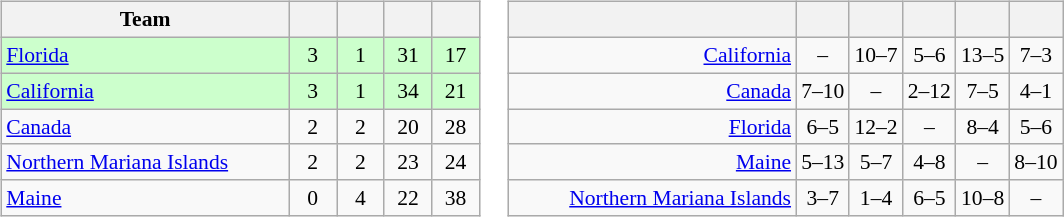<table>
<tr>
<td><br><table class="wikitable" style="text-align: center; font-size: 90%;">
<tr>
<th width=185>Team</th>
<th width=25></th>
<th width=25></th>
<th width=25></th>
<th width=25></th>
</tr>
<tr bgcolor="#ccffcc">
<td align="left"> <a href='#'>Florida</a></td>
<td>3</td>
<td>1</td>
<td>31</td>
<td>17</td>
</tr>
<tr bgcolor="#ccffcc">
<td align="left"> <a href='#'>California</a></td>
<td>3</td>
<td>1</td>
<td>34</td>
<td>21</td>
</tr>
<tr>
<td align="left"> <a href='#'>Canada</a></td>
<td>2</td>
<td>2</td>
<td>20</td>
<td>28</td>
</tr>
<tr>
<td align="left"> <a href='#'>Northern Mariana Islands</a></td>
<td>2</td>
<td>2</td>
<td>23</td>
<td>24</td>
</tr>
<tr>
<td align="left"> <a href='#'>Maine</a></td>
<td>0</td>
<td>4</td>
<td>22</td>
<td>38</td>
</tr>
</table>
</td>
<td><br><table class="wikitable" style="text-align:center; font-size:90%;">
<tr>
<th width=185> </th>
<th></th>
<th></th>
<th></th>
<th></th>
<th></th>
</tr>
<tr>
<td style="text-align:right;"><a href='#'>California</a> </td>
<td>–</td>
<td>10–7</td>
<td>5–6</td>
<td>13–5</td>
<td>7–3</td>
</tr>
<tr>
<td style="text-align:right;"><a href='#'>Canada</a> </td>
<td>7–10</td>
<td>–</td>
<td>2–12</td>
<td>7–5</td>
<td>4–1</td>
</tr>
<tr>
<td style="text-align:right;"><a href='#'>Florida</a> </td>
<td>6–5</td>
<td>12–2</td>
<td>–</td>
<td>8–4</td>
<td>5–6</td>
</tr>
<tr>
<td style="text-align:right;"><a href='#'>Maine</a> </td>
<td>5–13</td>
<td>5–7</td>
<td>4–8</td>
<td>–</td>
<td>8–10</td>
</tr>
<tr>
<td style="text-align:right;"><a href='#'>Northern Mariana Islands</a> </td>
<td>3–7</td>
<td>1–4</td>
<td>6–5</td>
<td>10–8</td>
<td>–</td>
</tr>
</table>
</td>
</tr>
</table>
